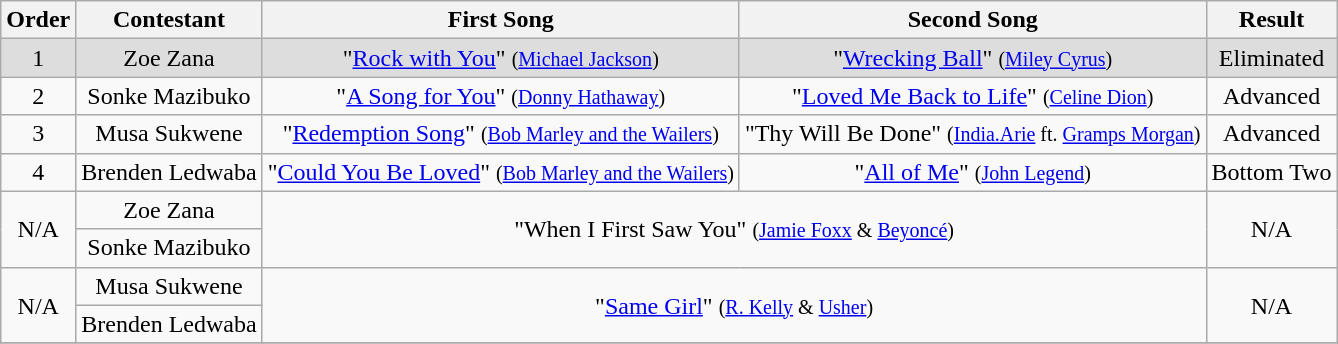<table class="wikitable plainrowheaders" style="text-align:center;">
<tr>
<th scope="col">Order</th>
<th scope="col">Contestant</th>
<th scope="col">First Song</th>
<th scope="col">Second Song</th>
<th scope="col">Result</th>
</tr>
<tr style="background:#ddd;">
<td>1</td>
<td scope="row">Zoe Zana</td>
<td>"<a href='#'>Rock with You</a>" <small>(<a href='#'>Michael Jackson</a>)</small></td>
<td>"<a href='#'>Wrecking Ball</a>" <small>(<a href='#'>Miley Cyrus</a>)</small></td>
<td>Eliminated</td>
</tr>
<tr>
<td>2</td>
<td scope="row">Sonke Mazibuko</td>
<td>"<a href='#'>A Song for You</a>" <small>(<a href='#'>Donny Hathaway</a>)</small></td>
<td>"<a href='#'>Loved Me Back to Life</a>" <small>(<a href='#'>Celine Dion</a>)</small></td>
<td>Advanced</td>
</tr>
<tr>
<td>3</td>
<td scope="row">Musa Sukwene</td>
<td>"<a href='#'>Redemption Song</a>" <small>(<a href='#'>Bob Marley and the Wailers</a>)</small></td>
<td>"Thy Will Be Done" <small>(<a href='#'>India.Arie</a> ft. <a href='#'>Gramps Morgan</a>)</small></td>
<td>Advanced</td>
</tr>
<tr>
<td>4</td>
<td scope="row">Brenden Ledwaba</td>
<td>"<a href='#'>Could You Be Loved</a>" <small>(<a href='#'>Bob Marley and the Wailers</a>)</small></td>
<td>"<a href='#'>All of Me</a>" <small>(<a href='#'>John Legend</a>)</small></td>
<td>Bottom Two</td>
</tr>
<tr>
<td rowspan=2>N/A</td>
<td>Zoe Zana</td>
<td colspan=2 rowspan=2>"When I First Saw You" <small>(<a href='#'>Jamie Foxx</a> & <a href='#'>Beyoncé</a>)</small></td>
<td rowspan=2>N/A</td>
</tr>
<tr>
<td>Sonke Mazibuko</td>
</tr>
<tr>
<td rowspan=2>N/A</td>
<td>Musa Sukwene</td>
<td colspan=2 rowspan=2>"<a href='#'>Same Girl</a>" <small>(<a href='#'>R. Kelly</a> & <a href='#'>Usher</a>)</small></td>
<td rowspan=2>N/A</td>
</tr>
<tr>
<td>Brenden Ledwaba</td>
</tr>
<tr>
</tr>
</table>
